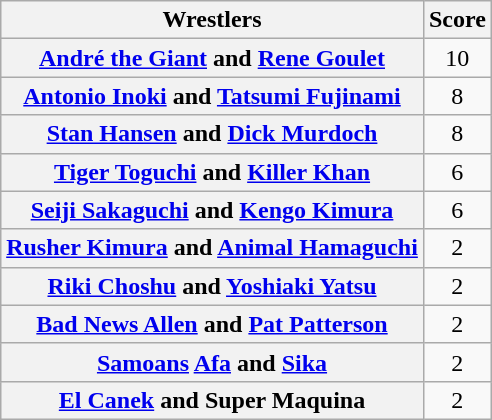<table class="wikitable" style="margin: 1em auto 1em auto;text-align:center">
<tr>
<th>Wrestlers</th>
<th>Score</th>
</tr>
<tr>
<th><a href='#'>André the Giant</a> and <a href='#'>Rene Goulet</a></th>
<td>10</td>
</tr>
<tr>
<th><a href='#'>Antonio Inoki</a> and <a href='#'>Tatsumi Fujinami</a></th>
<td>8</td>
</tr>
<tr>
<th><a href='#'>Stan Hansen</a> and <a href='#'>Dick Murdoch</a></th>
<td>8</td>
</tr>
<tr>
<th><a href='#'>Tiger Toguchi</a> and <a href='#'>Killer Khan</a></th>
<td>6</td>
</tr>
<tr>
<th><a href='#'>Seiji Sakaguchi</a> and <a href='#'>Kengo Kimura</a></th>
<td>6</td>
</tr>
<tr>
<th><a href='#'>Rusher Kimura</a> and <a href='#'>Animal Hamaguchi</a></th>
<td>2</td>
</tr>
<tr>
<th><a href='#'>Riki Choshu</a> and <a href='#'>Yoshiaki Yatsu</a></th>
<td>2</td>
</tr>
<tr>
<th><a href='#'>Bad News Allen</a> and <a href='#'>Pat Patterson</a></th>
<td>2</td>
</tr>
<tr>
<th><a href='#'>Samoans</a> <a href='#'>Afa</a> and <a href='#'>Sika</a></th>
<td>2</td>
</tr>
<tr>
<th><a href='#'>El Canek</a> and Super Maquina</th>
<td>2</td>
</tr>
</table>
